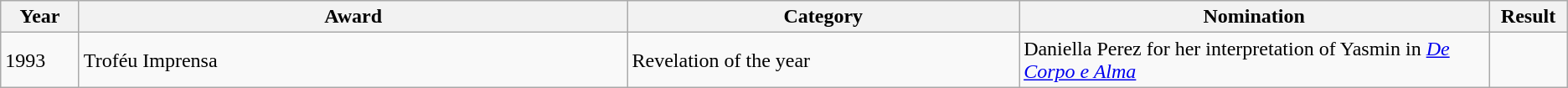<table style="margin-bottom: 10px;" class="wikitable">
<tr>
<th>Year</th>
<th width="35%">Award</th>
<th width="25%">Category</th>
<th width="30%">Nomination<br></th>
<th width="5%">Result<br></th>
</tr>
<tr>
<td>1993</td>
<td>Troféu Imprensa</td>
<td>Revelation of the year<br></td>
<td>Daniella Perez for her interpretation of Yasmin in<em> <a href='#'>De Corpo e Alma</a></em></td>
<td></td>
</tr>
</table>
